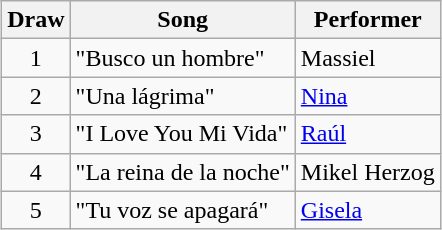<table class="sortable wikitable" style="margin: 1em auto 1em auto;">
<tr>
<th>Draw</th>
<th>Song</th>
<th>Performer</th>
</tr>
<tr>
<td align="center">1</td>
<td>"Busco un hombre"</td>
<td>Massiel</td>
</tr>
<tr>
<td align="center">2</td>
<td>"Una lágrima"</td>
<td><a href='#'>Nina</a></td>
</tr>
<tr>
<td align="center">3</td>
<td>"I Love You Mi Vida"</td>
<td><a href='#'>Raúl</a></td>
</tr>
<tr>
<td align="center">4</td>
<td>"La reina de la noche"</td>
<td>Mikel Herzog</td>
</tr>
<tr>
<td align="center">5</td>
<td>"Tu voz se apagará"</td>
<td><a href='#'>Gisela</a></td>
</tr>
</table>
